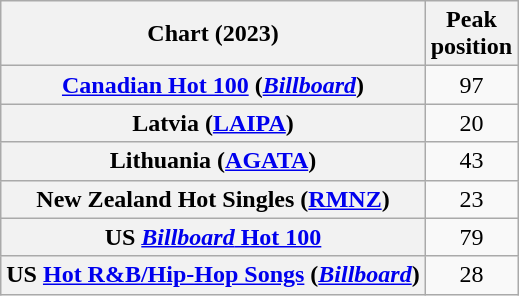<table class="wikitable sortable plainrowheaders" style="text-align:center">
<tr>
<th scope="col">Chart (2023)</th>
<th scope="col">Peak<br>position</th>
</tr>
<tr>
<th scope="row"><a href='#'>Canadian Hot 100</a> (<em><a href='#'>Billboard</a></em>)</th>
<td>97</td>
</tr>
<tr>
<th scope="row">Latvia (<a href='#'>LAIPA</a>)</th>
<td>20</td>
</tr>
<tr>
<th scope="row">Lithuania (<a href='#'>AGATA</a>)</th>
<td>43</td>
</tr>
<tr>
<th scope="row">New Zealand Hot Singles (<a href='#'>RMNZ</a>)</th>
<td>23</td>
</tr>
<tr>
<th scope="row">US <a href='#'><em>Billboard</em> Hot 100</a></th>
<td>79</td>
</tr>
<tr>
<th scope="row">US <a href='#'>Hot R&B/Hip-Hop Songs</a> (<em><a href='#'>Billboard</a></em>)</th>
<td>28</td>
</tr>
</table>
